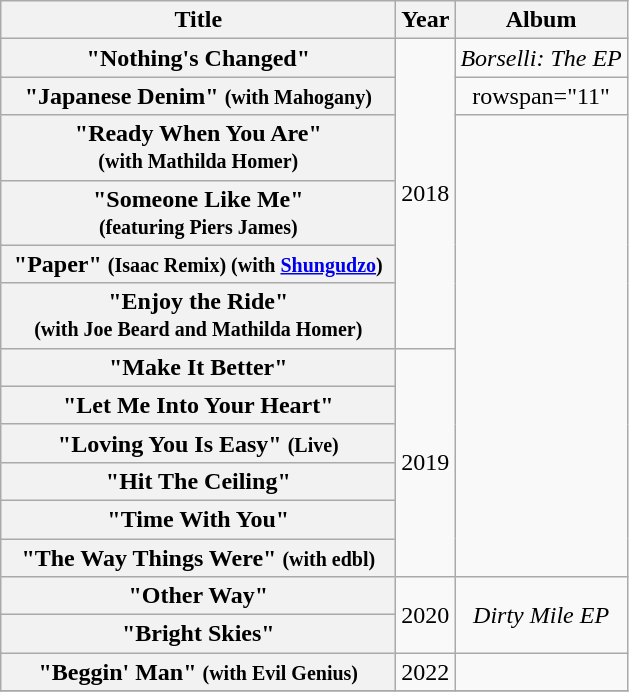<table class="wikitable plainrowheaders" style="text-align:center">
<tr>
<th scope="col" style="width:16em;">Title</th>
<th scope="col">Year</th>
<th scope="col">Album</th>
</tr>
<tr>
<th scope="row">"Nothing's Changed"</th>
<td rowspan="6">2018</td>
<td><em>Borselli: The EP</em></td>
</tr>
<tr>
<th scope="row">"Japanese Denim" <small>(with Mahogany)</small></th>
<td>rowspan="11" </td>
</tr>
<tr>
<th scope="row">"Ready When You Are" <br><small>(with Mathilda Homer)</small></th>
</tr>
<tr>
<th scope="row">"Someone Like Me" <br><small>(featuring Piers James)</small></th>
</tr>
<tr>
<th scope="row">"Paper" <small>(Isaac Remix) (with <a href='#'>Shungudzo</a>)</small></th>
</tr>
<tr>
<th scope="row">"Enjoy the Ride" <br><small>(with Joe Beard and Mathilda Homer)</small></th>
</tr>
<tr>
<th scope="row">"Make It Better"</th>
<td rowspan="6">2019</td>
</tr>
<tr>
<th scope="row">"Let Me Into Your Heart"</th>
</tr>
<tr>
<th scope="row">"Loving You Is Easy" <small>(Live)</small></th>
</tr>
<tr>
<th scope="row">"Hit The Ceiling"</th>
</tr>
<tr>
<th scope="row">"Time With You"</th>
</tr>
<tr>
<th scope="row">"The Way Things Were" <small>(with edbl)</small></th>
</tr>
<tr>
<th scope="row">"Other Way"</th>
<td rowspan="2">2020</td>
<td rowspan="2"><em>Dirty Mile EP</em></td>
</tr>
<tr>
<th scope="row">"Bright Skies"</th>
</tr>
<tr>
<th scope="row">"Beggin' Man" <small>(with Evil Genius)</small></th>
<td>2022</td>
<td></td>
</tr>
<tr>
</tr>
</table>
